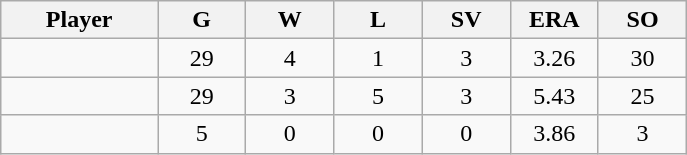<table class="wikitable sortable">
<tr>
<th bgcolor="#DDDDFF" width="16%">Player</th>
<th bgcolor="#DDDDFF" width="9%">G</th>
<th bgcolor="#DDDDFF" width="9%">W</th>
<th bgcolor="#DDDDFF" width="9%">L</th>
<th bgcolor="#DDDDFF" width="9%">SV</th>
<th bgcolor="#DDDDFF" width="9%">ERA</th>
<th bgcolor="#DDDDFF" width="9%">SO</th>
</tr>
<tr align="center">
<td></td>
<td>29</td>
<td>4</td>
<td>1</td>
<td>3</td>
<td>3.26</td>
<td>30</td>
</tr>
<tr align="center">
<td></td>
<td>29</td>
<td>3</td>
<td>5</td>
<td>3</td>
<td>5.43</td>
<td>25</td>
</tr>
<tr align="center">
<td></td>
<td>5</td>
<td>0</td>
<td>0</td>
<td>0</td>
<td>3.86</td>
<td>3</td>
</tr>
</table>
